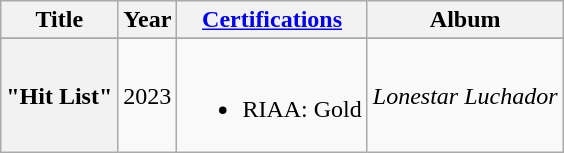<table class="wikitable plainrowheaders" style="text-align:center;">
<tr>
<th rowspan="1" scope="col">Title</th>
<th rowspan="1" scope="col">Year</th>
<th rowspan="1"><a href='#'>Certifications</a></th>
<th rowspan="1" scope="col">Album</th>
</tr>
<tr style="font-size:smaller;">
</tr>
<tr>
<th scope="row">"Hit List"<br></th>
<td>2023</td>
<td><br><ul><li>RIAA: Gold</li></ul></td>
<td><em>Lonestar Luchador</em></td>
</tr>
</table>
